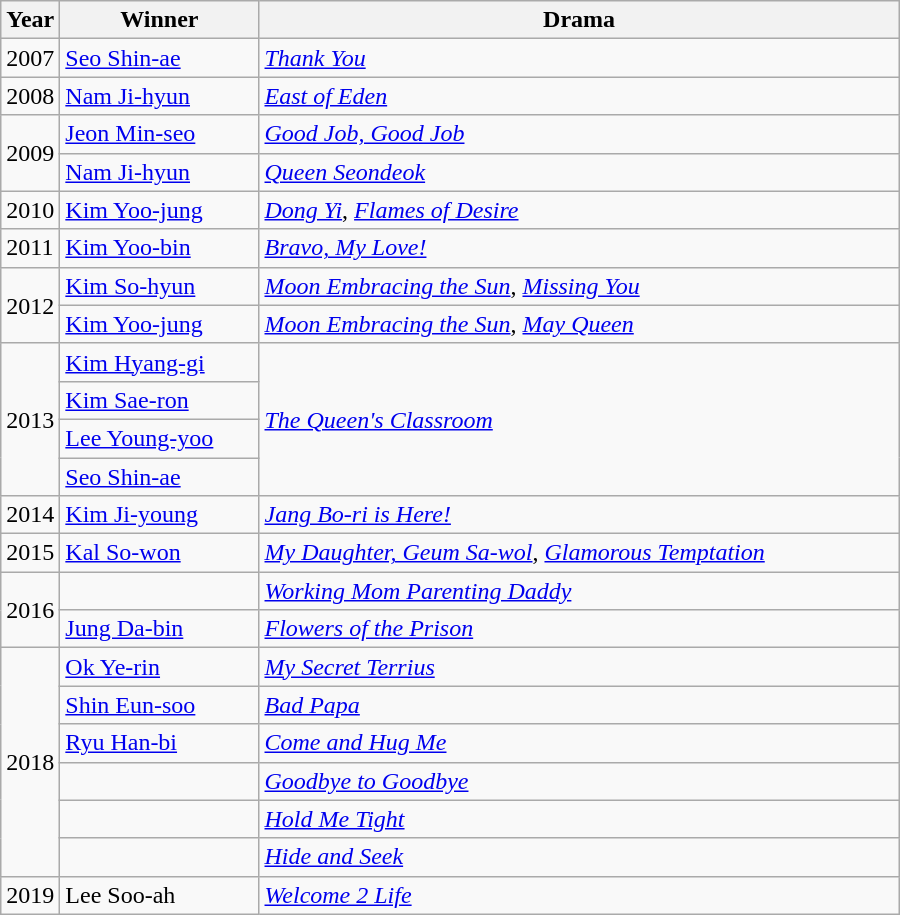<table class="wikitable" style="width:600px">
<tr>
<th width=10>Year</th>
<th>Winner</th>
<th>Drama</th>
</tr>
<tr>
<td>2007</td>
<td><a href='#'>Seo Shin-ae</a></td>
<td><em><a href='#'>Thank You</a></em></td>
</tr>
<tr>
<td>2008</td>
<td><a href='#'>Nam Ji-hyun</a></td>
<td><em><a href='#'>East of Eden</a></em></td>
</tr>
<tr>
<td rowspan=2>2009</td>
<td><a href='#'>Jeon Min-seo</a></td>
<td><em><a href='#'>Good Job, Good Job</a></em></td>
</tr>
<tr>
<td><a href='#'>Nam Ji-hyun</a></td>
<td><em><a href='#'>Queen Seondeok</a></em></td>
</tr>
<tr>
<td>2010</td>
<td><a href='#'>Kim Yoo-jung</a></td>
<td><em><a href='#'>Dong Yi</a></em>, <em><a href='#'>Flames of Desire</a></em></td>
</tr>
<tr>
<td>2011</td>
<td><a href='#'>Kim Yoo-bin</a></td>
<td><em><a href='#'>Bravo, My Love!</a></em></td>
</tr>
<tr>
<td rowspan=2>2012</td>
<td><a href='#'>Kim So-hyun</a></td>
<td><em><a href='#'>Moon Embracing the Sun</a></em>, <em><a href='#'>Missing You</a></em></td>
</tr>
<tr>
<td><a href='#'>Kim Yoo-jung</a></td>
<td><em><a href='#'>Moon Embracing the Sun</a></em>, <em><a href='#'>May Queen</a></em></td>
</tr>
<tr>
<td rowspan=4>2013</td>
<td><a href='#'>Kim Hyang-gi</a></td>
<td rowspan=4><em><a href='#'>The Queen's Classroom</a></em></td>
</tr>
<tr>
<td><a href='#'>Kim Sae-ron</a></td>
</tr>
<tr>
<td><a href='#'>Lee Young-yoo</a></td>
</tr>
<tr>
<td><a href='#'>Seo Shin-ae</a></td>
</tr>
<tr>
<td>2014</td>
<td><a href='#'>Kim Ji-young</a></td>
<td><em><a href='#'>Jang Bo-ri is Here!</a></em></td>
</tr>
<tr>
<td>2015</td>
<td><a href='#'>Kal So-won</a></td>
<td><em><a href='#'>My Daughter, Geum Sa-wol</a></em>, <em><a href='#'>Glamorous Temptation</a></em></td>
</tr>
<tr>
<td rowspan=2>2016</td>
<td></td>
<td><em><a href='#'>Working Mom Parenting Daddy</a></em></td>
</tr>
<tr>
<td><a href='#'>Jung Da-bin</a></td>
<td><em><a href='#'>Flowers of the Prison</a></em></td>
</tr>
<tr>
<td rowspan=6>2018</td>
<td><a href='#'>Ok Ye-rin</a></td>
<td><em><a href='#'>My Secret Terrius</a></em></td>
</tr>
<tr>
<td><a href='#'>Shin Eun-soo</a></td>
<td><em><a href='#'>Bad Papa</a></em></td>
</tr>
<tr>
<td><a href='#'>Ryu Han-bi</a></td>
<td><em><a href='#'>Come and Hug Me</a></em></td>
</tr>
<tr>
<td></td>
<td><em><a href='#'>Goodbye to Goodbye</a></em></td>
</tr>
<tr>
<td></td>
<td><em><a href='#'>Hold Me Tight</a></em></td>
</tr>
<tr>
<td></td>
<td><em><a href='#'>Hide and Seek</a></em></td>
</tr>
<tr>
<td>2019</td>
<td>Lee Soo-ah</td>
<td><em><a href='#'>Welcome 2 Life</a></em></td>
</tr>
</table>
